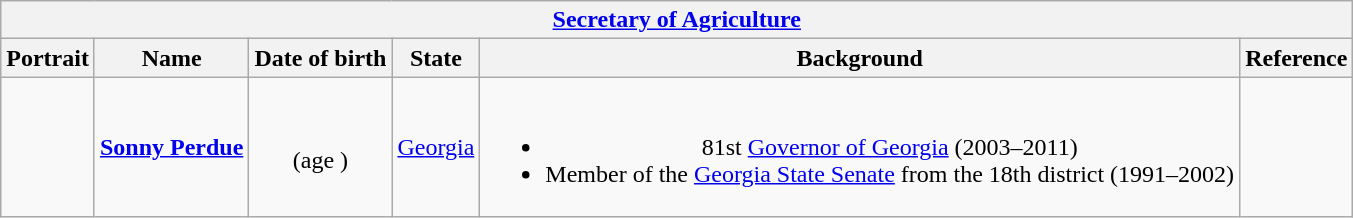<table class="wikitable collapsible" style="text-align:center;">
<tr>
<th colspan="6"><a href='#'>Secretary of Agriculture</a></th>
</tr>
<tr>
<th>Portrait</th>
<th>Name</th>
<th>Date of birth</th>
<th>State</th>
<th>Background</th>
<th>Reference</th>
</tr>
<tr>
<td></td>
<td><strong><a href='#'>Sonny Perdue</a></strong></td>
<td><br>(age )</td>
<td> <a href='#'>Georgia</a></td>
<td><br><ul><li>81st <a href='#'>Governor of Georgia</a> (2003–2011)</li><li>Member of the <a href='#'>Georgia State Senate</a> from the 18th district (1991–2002)</li></ul></td>
<td></td>
</tr>
</table>
